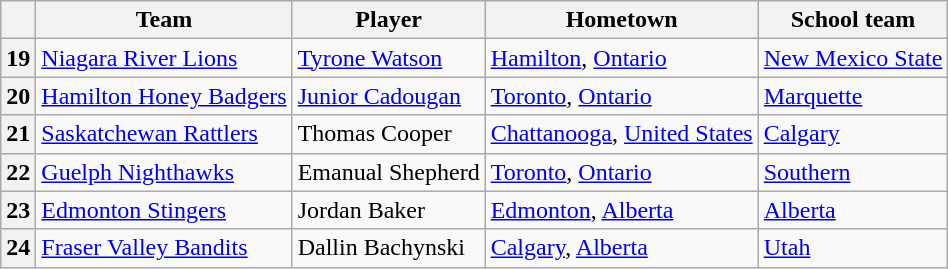<table class="wikitable">
<tr>
<th></th>
<th>Team</th>
<th>Player</th>
<th>Hometown</th>
<th>School team</th>
</tr>
<tr>
<th>19</th>
<td><a href='#'>Niagara River Lions</a></td>
<td><a href='#'>Tyrone Watson</a></td>
<td> <a href='#'>Hamilton</a>, <a href='#'>Ontario</a></td>
<td><a href='#'>New Mexico State</a></td>
</tr>
<tr>
<th>20</th>
<td><a href='#'>Hamilton Honey Badgers</a></td>
<td><a href='#'>Junior Cadougan</a></td>
<td> <a href='#'>Toronto</a>, <a href='#'>Ontario</a></td>
<td><a href='#'>Marquette</a></td>
</tr>
<tr>
<th>21</th>
<td><a href='#'>Saskatchewan Rattlers</a></td>
<td>Thomas Cooper</td>
<td> <a href='#'>Chattanooga</a>, <a href='#'>United States</a></td>
<td><a href='#'>Calgary</a></td>
</tr>
<tr>
<th>22</th>
<td><a href='#'>Guelph Nighthawks</a></td>
<td>Emanual Shepherd</td>
<td> <a href='#'>Toronto</a>, <a href='#'>Ontario</a></td>
<td><a href='#'>Southern</a></td>
</tr>
<tr>
<th>23</th>
<td><a href='#'>Edmonton Stingers</a></td>
<td>Jordan Baker</td>
<td> <a href='#'>Edmonton</a>, <a href='#'>Alberta</a></td>
<td><a href='#'>Alberta</a></td>
</tr>
<tr>
<th>24</th>
<td><a href='#'>Fraser Valley Bandits</a></td>
<td>Dallin Bachynski</td>
<td> <a href='#'>Calgary</a>, <a href='#'>Alberta</a></td>
<td><a href='#'>Utah</a></td>
</tr>
</table>
